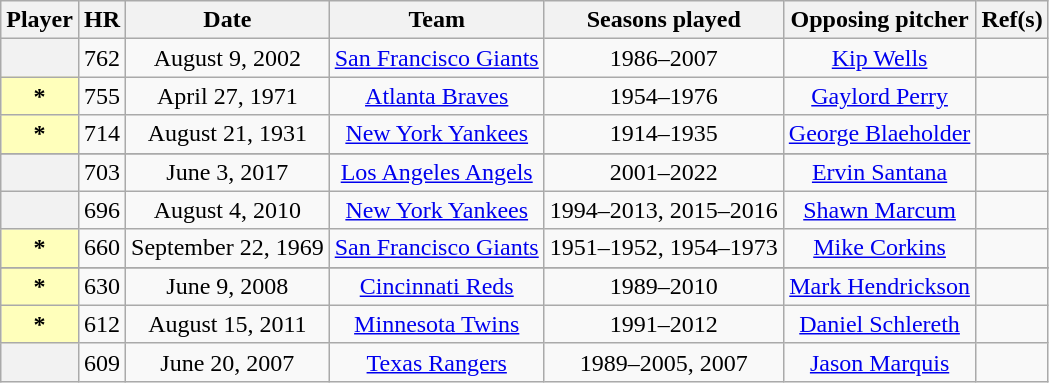<table class="wikitable sortable plainrowheaders" style="text-align:center;">
<tr>
<th scope="col">Player</th>
<th scope="col">HR</th>
<th scope="col">Date</th>
<th scope="col">Team</th>
<th scope="col">Seasons played</th>
<th scope="col">Opposing pitcher</th>
<th scope="col" class="unsortable">Ref(s)</th>
</tr>
<tr>
<th scope="row" style="text-align:center"></th>
<td>762</td>
<td>August 9, 2002</td>
<td><a href='#'>San Francisco Giants</a></td>
<td>1986–2007</td>
<td><a href='#'>Kip Wells</a></td>
<td></td>
</tr>
<tr>
<th scope="row" style="text-align:center; background:#ffb;">*</th>
<td>755</td>
<td>April 27, 1971</td>
<td><a href='#'>Atlanta Braves</a></td>
<td>1954–1976</td>
<td><a href='#'>Gaylord Perry</a></td>
<td></td>
</tr>
<tr>
<th scope="row" style="text-align:center; background:#ffb;">*</th>
<td>714</td>
<td>August 21, 1931</td>
<td><a href='#'>New York Yankees</a></td>
<td>1914–1935</td>
<td><a href='#'>George Blaeholder</a></td>
<td></td>
</tr>
<tr>
</tr>
<tr>
<th scope="row" style="text-align:center;"></th>
<td>703</td>
<td>June 3, 2017</td>
<td><a href='#'>Los Angeles Angels</a></td>
<td>2001–2022</td>
<td><a href='#'>Ervin Santana</a></td>
<td></td>
</tr>
<tr>
<th scope="row" style="text-align:center"></th>
<td>696</td>
<td>August 4, 2010</td>
<td><a href='#'>New York Yankees</a></td>
<td>1994–2013, 2015–2016</td>
<td><a href='#'>Shawn Marcum</a></td>
<td></td>
</tr>
<tr>
<th scope="row" style="text-align:center; background:#ffb;">*</th>
<td>660</td>
<td>September 22, 1969</td>
<td><a href='#'>San Francisco Giants</a></td>
<td>1951–1952, 1954–1973</td>
<td><a href='#'>Mike Corkins</a></td>
<td></td>
</tr>
<tr>
</tr>
<tr>
<th scope="row" style="text-align:center; background:#ffb;">*</th>
<td>630</td>
<td>June 9, 2008</td>
<td><a href='#'>Cincinnati Reds</a></td>
<td>1989–2010</td>
<td><a href='#'>Mark Hendrickson</a></td>
<td></td>
</tr>
<tr>
<th scope="row" style="text-align:center; background:#ffb;">*</th>
<td>612</td>
<td>August 15, 2011</td>
<td><a href='#'>Minnesota Twins</a></td>
<td>1991–2012</td>
<td><a href='#'>Daniel Schlereth</a></td>
<td></td>
</tr>
<tr>
<th scope="row" style="text-align:center"></th>
<td>609</td>
<td>June 20, 2007</td>
<td><a href='#'>Texas Rangers</a></td>
<td>1989–2005, 2007</td>
<td><a href='#'>Jason Marquis</a></td>
<td></td>
</tr>
</table>
